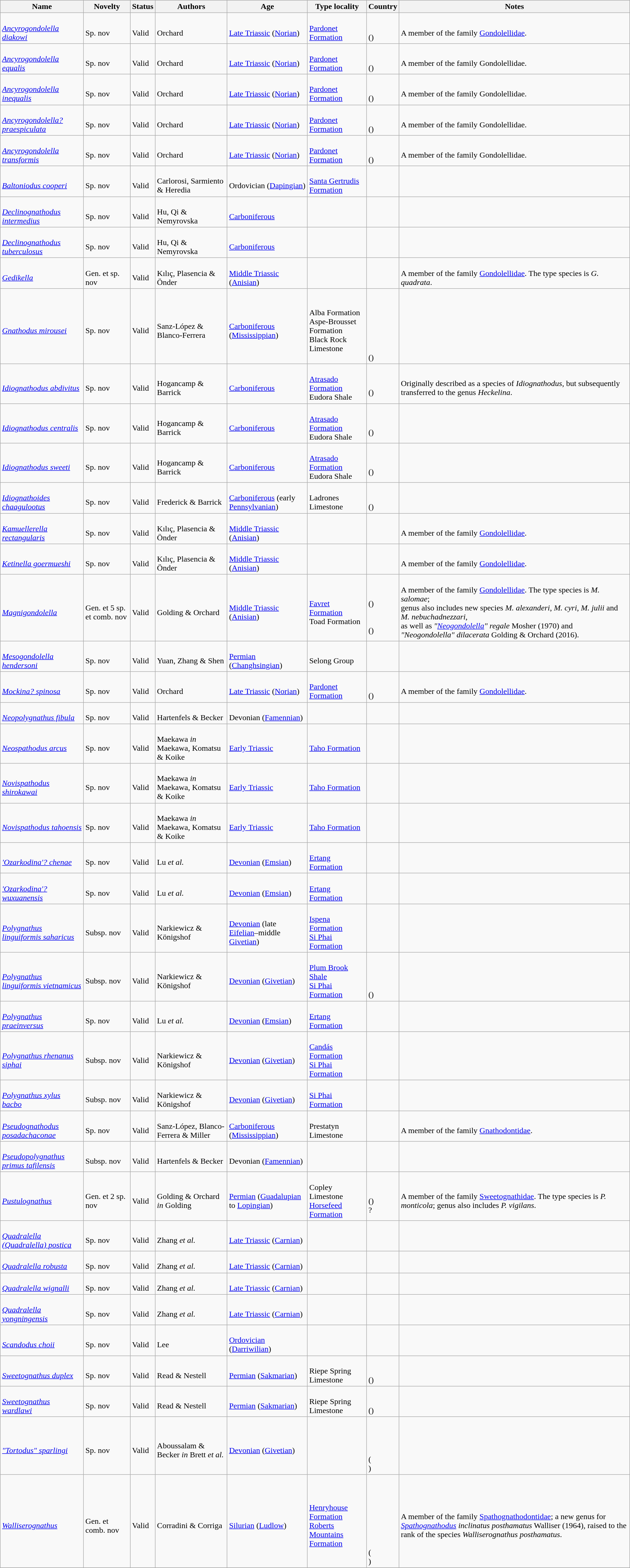<table class="wikitable sortable" align="center" width="100%">
<tr>
<th>Name</th>
<th>Novelty</th>
<th>Status</th>
<th>Authors</th>
<th>Age</th>
<th>Type locality</th>
<th>Country</th>
<th>Notes</th>
</tr>
<tr>
<td><br><em><a href='#'>Ancyrogondolella diakowi</a></em></td>
<td><br>Sp. nov</td>
<td><br>Valid</td>
<td><br>Orchard</td>
<td><br><a href='#'>Late Triassic</a> (<a href='#'>Norian</a>)</td>
<td><br><a href='#'>Pardonet Formation</a></td>
<td><br><br>
()</td>
<td><br>A member of the family <a href='#'>Gondolellidae</a>.</td>
</tr>
<tr>
<td><br><em><a href='#'>Ancyrogondolella equalis</a></em></td>
<td><br>Sp. nov</td>
<td><br>Valid</td>
<td><br>Orchard</td>
<td><br><a href='#'>Late Triassic</a> (<a href='#'>Norian</a>)</td>
<td><br><a href='#'>Pardonet Formation</a></td>
<td><br><br>
()</td>
<td><br>A member of the family Gondolellidae.</td>
</tr>
<tr>
<td><br><em><a href='#'>Ancyrogondolella inequalis</a></em></td>
<td><br>Sp. nov</td>
<td><br>Valid</td>
<td><br>Orchard</td>
<td><br><a href='#'>Late Triassic</a> (<a href='#'>Norian</a>)</td>
<td><br><a href='#'>Pardonet Formation</a></td>
<td><br><br>
()</td>
<td><br>A member of the family Gondolellidae.</td>
</tr>
<tr>
<td><br><em><a href='#'>Ancyrogondolella? praespiculata</a></em></td>
<td><br>Sp. nov</td>
<td><br>Valid</td>
<td><br>Orchard</td>
<td><br><a href='#'>Late Triassic</a> (<a href='#'>Norian</a>)</td>
<td><br><a href='#'>Pardonet Formation</a></td>
<td><br><br>
()</td>
<td><br>A member of the family Gondolellidae.</td>
</tr>
<tr>
<td><br><em><a href='#'>Ancyrogondolella transformis</a></em></td>
<td><br>Sp. nov</td>
<td><br>Valid</td>
<td><br>Orchard</td>
<td><br><a href='#'>Late Triassic</a> (<a href='#'>Norian</a>)</td>
<td><br><a href='#'>Pardonet Formation</a></td>
<td><br><br>
()</td>
<td><br>A member of the family Gondolellidae.</td>
</tr>
<tr>
<td><br><em><a href='#'>Baltoniodus cooperi</a></em></td>
<td><br>Sp. nov</td>
<td><br>Valid</td>
<td><br>Carlorosi, Sarmiento & Heredia</td>
<td><br>Ordovician (<a href='#'>Dapingian</a>)</td>
<td><br><a href='#'>Santa Gertrudis Formation</a></td>
<td><br></td>
<td></td>
</tr>
<tr>
<td><br><em><a href='#'>Declinognathodus intermedius</a></em></td>
<td><br>Sp. nov</td>
<td><br>Valid</td>
<td><br>Hu, Qi & Nemyrovska</td>
<td><br><a href='#'>Carboniferous</a></td>
<td></td>
<td><br></td>
<td></td>
</tr>
<tr>
<td><br><em><a href='#'>Declinognathodus tuberculosus</a></em></td>
<td><br>Sp. nov</td>
<td><br>Valid</td>
<td><br>Hu, Qi & Nemyrovska</td>
<td><br><a href='#'>Carboniferous</a></td>
<td></td>
<td><br></td>
<td></td>
</tr>
<tr>
<td><br><em><a href='#'>Gedikella</a></em></td>
<td><br>Gen. et sp. nov</td>
<td><br>Valid</td>
<td><br>Kılıç, Plasencia & Önder</td>
<td><br><a href='#'>Middle Triassic</a> (<a href='#'>Anisian</a>)</td>
<td></td>
<td><br></td>
<td><br>A member of the family <a href='#'>Gondolellidae</a>. The type species is <em>G. quadrata</em>.</td>
</tr>
<tr>
<td><br><em><a href='#'>Gnathodus mirousei</a></em></td>
<td><br>Sp. nov</td>
<td><br>Valid</td>
<td><br>Sanz-López & Blanco-Ferrera</td>
<td><br><a href='#'>Carboniferous</a> (<a href='#'>Mississippian</a>)</td>
<td><br>Alba Formation<br>
Aspe-Brousset Formation<br>
Black Rock Limestone</td>
<td><br><br>
<br>
<br>
<br>
<br>

<br>
()</td>
<td></td>
</tr>
<tr>
<td><br><em><a href='#'>Idiognathodus abdivitus</a></em></td>
<td><br>Sp. nov</td>
<td><br>Valid</td>
<td><br>Hogancamp & Barrick</td>
<td><br><a href='#'>Carboniferous</a></td>
<td><br><a href='#'>Atrasado Formation</a><br>
Eudora Shale</td>
<td><br><br>
()</td>
<td><br>Originally described as a species of <em>Idiognathodus</em>, but subsequently transferred to the genus <em>Heckelina</em>.</td>
</tr>
<tr>
<td><br><em><a href='#'>Idiognathodus centralis</a></em></td>
<td><br>Sp. nov</td>
<td><br>Valid</td>
<td><br>Hogancamp & Barrick</td>
<td><br><a href='#'>Carboniferous</a></td>
<td><br><a href='#'>Atrasado Formation</a><br>
Eudora Shale</td>
<td><br><br>
()</td>
<td></td>
</tr>
<tr>
<td><br><em><a href='#'>Idiognathodus sweeti</a></em></td>
<td><br>Sp. nov</td>
<td><br>Valid</td>
<td><br>Hogancamp & Barrick</td>
<td><br><a href='#'>Carboniferous</a></td>
<td><br><a href='#'>Atrasado Formation</a><br>
Eudora Shale</td>
<td><br><br>
()</td>
<td></td>
</tr>
<tr>
<td><br><em><a href='#'>Idiognathoides chaagulootus</a></em></td>
<td><br>Sp. nov</td>
<td><br>Valid</td>
<td><br>Frederick & Barrick</td>
<td><br><a href='#'>Carboniferous</a> (early <a href='#'>Pennsylvanian</a>)</td>
<td><br>Ladrones Limestone</td>
<td><br><br>()</td>
<td></td>
</tr>
<tr>
<td><br><em><a href='#'>Kamuellerella rectangularis</a></em></td>
<td><br>Sp. nov</td>
<td><br>Valid</td>
<td><br>Kılıç, Plasencia & Önder</td>
<td><br><a href='#'>Middle Triassic</a> (<a href='#'>Anisian</a>)</td>
<td></td>
<td><br></td>
<td><br>A member of the family <a href='#'>Gondolellidae</a>.</td>
</tr>
<tr>
<td><br><em><a href='#'>Ketinella goermueshi</a></em></td>
<td><br>Sp. nov</td>
<td><br>Valid</td>
<td><br>Kılıç, Plasencia & Önder</td>
<td><br><a href='#'>Middle Triassic</a> (<a href='#'>Anisian</a>)</td>
<td></td>
<td><br></td>
<td><br>A member of the family <a href='#'>Gondolellidae</a>.</td>
</tr>
<tr>
<td><br><em><a href='#'>Magnigondolella</a></em></td>
<td><br>Gen. et 5 sp. et comb. nov</td>
<td><br>Valid</td>
<td><br>Golding & Orchard</td>
<td><br><a href='#'>Middle Triassic</a> (<a href='#'>Anisian</a>)</td>
<td><br><a href='#'>Favret Formation</a><br>
Toad Formation</td>
<td><br><br>()<br>
<br>
<br>()</td>
<td><br>A member of the family <a href='#'>Gondolellidae</a>. The type species is <em>M. salomae</em>;<br> genus also includes new species <em>M. alexanderi</em>, <em>M. cyri</em>, <em>M. julii</em> and <em>M. nebuchadnezzari</em>,<br> as well as <em>"<a href='#'>Neogondolella</a>" regale</em> Mosher (1970) and <em>"Neogondolella" dilacerata</em> Golding & Orchard (2016).</td>
</tr>
<tr>
<td><br><em><a href='#'>Mesogondolella hendersoni</a></em></td>
<td><br>Sp. nov</td>
<td><br>Valid</td>
<td><br>Yuan, Zhang & Shen</td>
<td><br><a href='#'>Permian</a> (<a href='#'>Changhsingian</a>)</td>
<td><br>Selong Group</td>
<td><br></td>
<td></td>
</tr>
<tr>
<td><br><em><a href='#'>Mockina? spinosa</a></em></td>
<td><br>Sp. nov</td>
<td><br>Valid</td>
<td><br>Orchard</td>
<td><br><a href='#'>Late Triassic</a> (<a href='#'>Norian</a>)</td>
<td><br><a href='#'>Pardonet Formation</a></td>
<td><br><br>
()</td>
<td><br>A member of the family <a href='#'>Gondolellidae</a>.</td>
</tr>
<tr>
<td><br><em><a href='#'>Neopolygnathus fibula</a></em></td>
<td><br>Sp. nov</td>
<td><br>Valid</td>
<td><br>Hartenfels & Becker</td>
<td><br>Devonian (<a href='#'>Famennian</a>)</td>
<td></td>
<td><br></td>
<td></td>
</tr>
<tr>
<td><br><em><a href='#'>Neospathodus arcus</a></em></td>
<td><br>Sp. nov</td>
<td><br>Valid</td>
<td><br>Maekawa <em>in</em> Maekawa, Komatsu & Koike</td>
<td><br><a href='#'>Early Triassic</a></td>
<td><br><a href='#'>Taho Formation</a></td>
<td><br></td>
<td></td>
</tr>
<tr>
<td><br><em><a href='#'>Novispathodus shirokawai</a></em></td>
<td><br>Sp. nov</td>
<td><br>Valid</td>
<td><br>Maekawa <em>in</em> Maekawa, Komatsu & Koike</td>
<td><br><a href='#'>Early Triassic</a></td>
<td><br><a href='#'>Taho Formation</a></td>
<td><br></td>
<td></td>
</tr>
<tr>
<td><br><em><a href='#'>Novispathodus tahoensis</a></em></td>
<td><br>Sp. nov</td>
<td><br>Valid</td>
<td><br>Maekawa <em>in</em> Maekawa, Komatsu & Koike</td>
<td><br><a href='#'>Early Triassic</a></td>
<td><br><a href='#'>Taho Formation</a></td>
<td><br></td>
<td></td>
</tr>
<tr>
<td><br><em><a href='#'>'Ozarkodina'? chenae</a></em></td>
<td><br>Sp. nov</td>
<td><br>Valid</td>
<td><br>Lu <em>et al.</em></td>
<td><br><a href='#'>Devonian</a> (<a href='#'>Emsian</a>)</td>
<td><br><a href='#'>Ertang Formation</a></td>
<td><br></td>
<td></td>
</tr>
<tr>
<td><br><em><a href='#'>'Ozarkodina'? wuxuanensis</a></em></td>
<td><br>Sp. nov</td>
<td><br>Valid</td>
<td><br>Lu <em>et al.</em></td>
<td><br><a href='#'>Devonian</a> (<a href='#'>Emsian</a>)</td>
<td><br><a href='#'>Ertang Formation</a></td>
<td><br></td>
<td></td>
</tr>
<tr>
<td><br><em><a href='#'>Polygnathus linguiformis saharicus</a></em></td>
<td><br>Subsp. nov</td>
<td><br>Valid</td>
<td><br>Narkiewicz & Königshof</td>
<td><br><a href='#'>Devonian</a> (late <a href='#'>Eifelian</a>–middle <a href='#'>Givetian</a>)</td>
<td><br><a href='#'>Ispena Formation</a><br>
<a href='#'>Si Phai Formation</a></td>
<td><br><br>
<br>
<br>
<br>
</td>
<td></td>
</tr>
<tr>
<td><br><em><a href='#'>Polygnathus linguiformis vietnamicus</a></em></td>
<td><br>Subsp. nov</td>
<td><br>Valid</td>
<td><br>Narkiewicz & Königshof</td>
<td><br><a href='#'>Devonian</a> (<a href='#'>Givetian</a>)</td>
<td><br><a href='#'>Plum Brook Shale</a><br>
<a href='#'>Si Phai Formation</a></td>
<td><br><br>
<br>
<br>()<br>
</td>
<td></td>
</tr>
<tr>
<td><br><em><a href='#'>Polygnathus praeinversus</a></em></td>
<td><br>Sp. nov</td>
<td><br>Valid</td>
<td><br>Lu <em>et al.</em></td>
<td><br><a href='#'>Devonian</a> (<a href='#'>Emsian</a>)</td>
<td><br><a href='#'>Ertang Formation</a></td>
<td><br></td>
<td></td>
</tr>
<tr>
<td><br><em><a href='#'>Polygnathus rhenanus siphai</a></em></td>
<td><br>Subsp. nov</td>
<td><br>Valid</td>
<td><br>Narkiewicz & Königshof</td>
<td><br><a href='#'>Devonian</a> (<a href='#'>Givetian</a>)</td>
<td><br><a href='#'>Candás Formation</a><br>
<a href='#'>Si Phai Formation</a></td>
<td><br><br>
<br>
<br>
</td>
<td></td>
</tr>
<tr>
<td><br><em><a href='#'>Polygnathus xylus bacbo</a></em></td>
<td><br>Subsp. nov</td>
<td><br>Valid</td>
<td><br>Narkiewicz & Königshof</td>
<td><br><a href='#'>Devonian</a> (<a href='#'>Givetian</a>)</td>
<td><br><a href='#'>Si Phai Formation</a></td>
<td><br></td>
<td></td>
</tr>
<tr>
<td><br><em><a href='#'>Pseudognathodus posadachaconae</a></em></td>
<td><br>Sp. nov</td>
<td><br>Valid</td>
<td><br>Sanz-López, Blanco-Ferrera & Miller</td>
<td><br><a href='#'>Carboniferous</a> (<a href='#'>Mississippian</a>)</td>
<td><br>Prestatyn Limestone</td>
<td><br></td>
<td><br>A member of the family <a href='#'>Gnathodontidae</a>.</td>
</tr>
<tr>
<td><br><em><a href='#'>Pseudopolygnathus primus tafilensis</a></em></td>
<td><br>Subsp. nov</td>
<td><br>Valid</td>
<td><br>Hartenfels & Becker</td>
<td><br>Devonian (<a href='#'>Famennian</a>)</td>
<td></td>
<td><br></td>
<td></td>
</tr>
<tr>
<td><br><em><a href='#'>Pustulognathus</a></em></td>
<td><br>Gen. et 2 sp. nov</td>
<td><br>Valid</td>
<td><br>Golding & Orchard <em>in</em> Golding</td>
<td><br><a href='#'>Permian</a> (<a href='#'>Guadalupian</a> to <a href='#'>Lopingian</a>)</td>
<td><br>Copley Limestone<br>
<a href='#'>Horsefeed Formation</a></td>
<td><br><br>
()<br>
?</td>
<td><br>A member of the family <a href='#'>Sweetognathidae</a>. The type species is <em>P. monticola</em>; genus also includes <em>P. vigilans</em>.</td>
</tr>
<tr>
<td><br><em><a href='#'>Quadralella (Quadralella) postica</a></em></td>
<td><br>Sp. nov</td>
<td><br>Valid</td>
<td><br>Zhang <em>et al.</em></td>
<td><br><a href='#'>Late Triassic</a> (<a href='#'>Carnian</a>)</td>
<td></td>
<td><br></td>
<td></td>
</tr>
<tr>
<td><br><em><a href='#'>Quadralella robusta</a></em></td>
<td><br>Sp. nov</td>
<td><br>Valid</td>
<td><br>Zhang <em>et al.</em></td>
<td><br><a href='#'>Late Triassic</a> (<a href='#'>Carnian</a>)</td>
<td></td>
<td><br></td>
<td></td>
</tr>
<tr>
<td><br><em><a href='#'>Quadralella wignalli</a></em></td>
<td><br>Sp. nov</td>
<td><br>Valid</td>
<td><br>Zhang <em>et al.</em></td>
<td><br><a href='#'>Late Triassic</a> (<a href='#'>Carnian</a>)</td>
<td></td>
<td><br></td>
<td></td>
</tr>
<tr>
<td><br><em><a href='#'>Quadralella yongningensis</a></em></td>
<td><br>Sp. nov</td>
<td><br>Valid</td>
<td><br>Zhang <em>et al.</em></td>
<td><br><a href='#'>Late Triassic</a> (<a href='#'>Carnian</a>)</td>
<td></td>
<td><br></td>
<td></td>
</tr>
<tr>
<td><br><em><a href='#'>Scandodus choii</a></em></td>
<td><br>Sp. nov</td>
<td><br>Valid</td>
<td><br>Lee</td>
<td><br><a href='#'>Ordovician</a> (<a href='#'>Darriwilian</a>)</td>
<td></td>
<td><br></td>
<td></td>
</tr>
<tr>
<td><br><em><a href='#'>Sweetognathus duplex</a></em></td>
<td><br>Sp. nov</td>
<td><br>Valid</td>
<td><br>Read & Nestell</td>
<td><br><a href='#'>Permian</a> (<a href='#'>Sakmarian</a>)</td>
<td><br>Riepe Spring Limestone</td>
<td><br><br>
()</td>
<td></td>
</tr>
<tr>
<td><br><em><a href='#'>Sweetognathus wardlawi</a></em></td>
<td><br>Sp. nov</td>
<td><br>Valid</td>
<td><br>Read & Nestell</td>
<td><br><a href='#'>Permian</a> (<a href='#'>Sakmarian</a>)</td>
<td><br>Riepe Spring Limestone</td>
<td><br><br>
()</td>
<td></td>
</tr>
<tr>
<td><br><em><a href='#'>"Tortodus" sparlingi</a></em></td>
<td><br>Sp. nov</td>
<td><br>Valid</td>
<td><br>Aboussalam & Becker <em>in</em> Brett <em>et al.</em></td>
<td><br><a href='#'>Devonian</a> (<a href='#'>Givetian</a>)</td>
<td></td>
<td><br><br>
<br>
<br>(<br>)</td>
<td></td>
</tr>
<tr>
<td><br><em><a href='#'>Walliserognathus</a></em></td>
<td><br>Gen. et comb. nov</td>
<td><br>Valid</td>
<td><br>Corradini & Corriga</td>
<td><br><a href='#'>Silurian</a> (<a href='#'>Ludlow</a>)</td>
<td><br><a href='#'>Henryhouse Formation</a><br>
<a href='#'>Roberts Mountains Formation</a></td>
<td><br><br>
<br>
<br>
<br>
<br>
<br>
<br>
(<br>
)</td>
<td><br>A member of the family <a href='#'>Spathognathodontidae</a>; a new genus for <em><a href='#'>Spathognathodus</a> inclinatus posthamatus</em> Walliser (1964), raised to the rank of the species <em>Walliserognathus posthamatus</em>.</td>
</tr>
<tr>
</tr>
</table>
